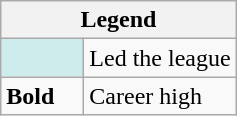<table class="wikitable mw-collapsible mw-collapsed">
<tr>
<th colspan="2">Legend</th>
</tr>
<tr>
<td style="background:#cfecec; width:3em;"></td>
<td>Led the league</td>
</tr>
<tr>
<td><strong>Bold</strong></td>
<td>Career high</td>
</tr>
</table>
